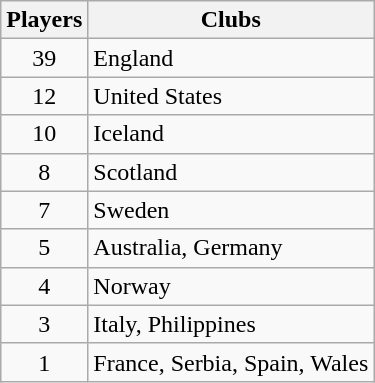<table class="wikitable">
<tr>
<th>Players</th>
<th>Clubs</th>
</tr>
<tr>
<td align="center">39</td>
<td> England</td>
</tr>
<tr>
<td align="center">12</td>
<td> United States</td>
</tr>
<tr>
<td align="center">10</td>
<td> Iceland</td>
</tr>
<tr>
<td align="center">8</td>
<td> Scotland</td>
</tr>
<tr>
<td align="center">7</td>
<td> Sweden</td>
</tr>
<tr>
<td align="center">5</td>
<td> Australia,  Germany</td>
</tr>
<tr>
<td align="center">4</td>
<td> Norway</td>
</tr>
<tr>
<td align="center">3</td>
<td> Italy,  Philippines</td>
</tr>
<tr>
<td align="center">1</td>
<td> France,  Serbia,  Spain,  Wales</td>
</tr>
</table>
